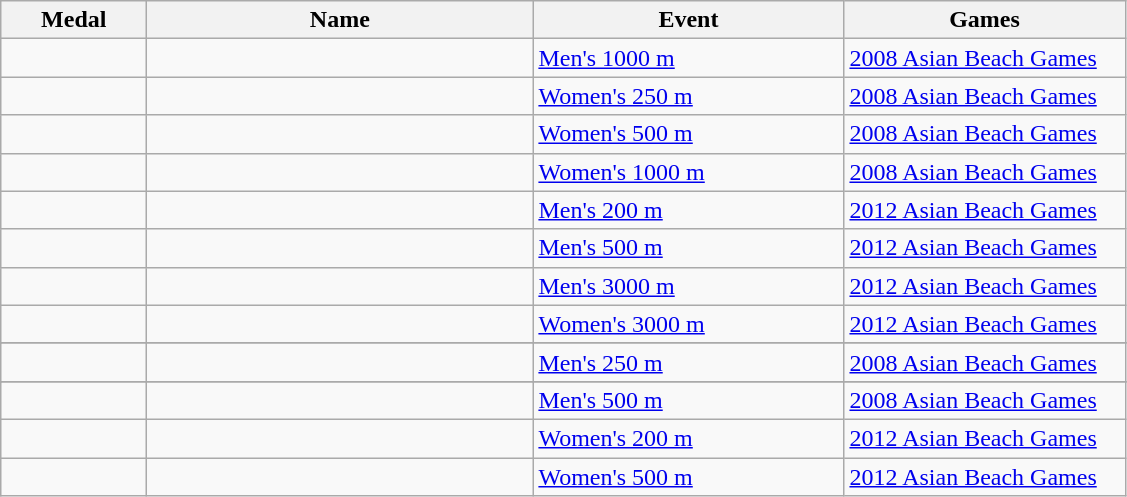<table class="wikitable sortable" style="font-size:100%">
<tr>
<th width="90">Medal</th>
<th width="250">Name</th>
<th width="200">Event</th>
<th width="180">Games</th>
</tr>
<tr>
<td></td>
<td></td>
<td><a href='#'>Men's 1000 m</a></td>
<td><a href='#'>2008 Asian Beach Games</a></td>
</tr>
<tr>
<td></td>
<td></td>
<td><a href='#'>Women's 250 m</a></td>
<td><a href='#'>2008 Asian Beach Games</a></td>
</tr>
<tr>
<td></td>
<td></td>
<td><a href='#'>Women's 500 m</a></td>
<td><a href='#'>2008 Asian Beach Games</a></td>
</tr>
<tr>
<td></td>
<td></td>
<td><a href='#'>Women's 1000 m</a></td>
<td><a href='#'>2008 Asian Beach Games</a></td>
</tr>
<tr>
<td></td>
<td></td>
<td><a href='#'>Men's 200 m</a></td>
<td><a href='#'>2012 Asian Beach Games</a></td>
</tr>
<tr>
<td></td>
<td></td>
<td><a href='#'>Men's 500 m</a></td>
<td><a href='#'>2012 Asian Beach Games</a></td>
</tr>
<tr>
<td></td>
<td></td>
<td><a href='#'>Men's 3000 m</a></td>
<td><a href='#'>2012 Asian Beach Games</a></td>
</tr>
<tr>
<td></td>
<td></td>
<td><a href='#'>Women's 3000 m</a></td>
<td><a href='#'>2012 Asian Beach Games</a></td>
</tr>
<tr>
</tr>
<tr>
<td></td>
<td></td>
<td><a href='#'>Men's 250 m</a></td>
<td><a href='#'>2008 Asian Beach Games</a></td>
</tr>
<tr>
</tr>
<tr>
<td></td>
<td></td>
<td><a href='#'>Men's 500 m</a></td>
<td><a href='#'>2008 Asian Beach Games</a></td>
</tr>
<tr>
<td></td>
<td></td>
<td><a href='#'>Women's 200 m</a></td>
<td><a href='#'>2012 Asian Beach Games</a></td>
</tr>
<tr>
<td></td>
<td></td>
<td><a href='#'>Women's 500 m</a></td>
<td><a href='#'>2012 Asian Beach Games</a></td>
</tr>
</table>
